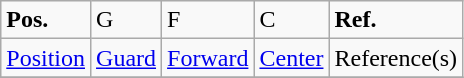<table class="wikitable">
<tr>
<td><strong>Pos.</strong></td>
<td>G</td>
<td>F</td>
<td>C</td>
<td><strong>Ref.</strong></td>
</tr>
<tr>
<td><a href='#'>Position</a></td>
<td><a href='#'>Guard</a></td>
<td><a href='#'>Forward</a></td>
<td><a href='#'>Center</a></td>
<td>Reference(s)</td>
</tr>
<tr>
</tr>
</table>
